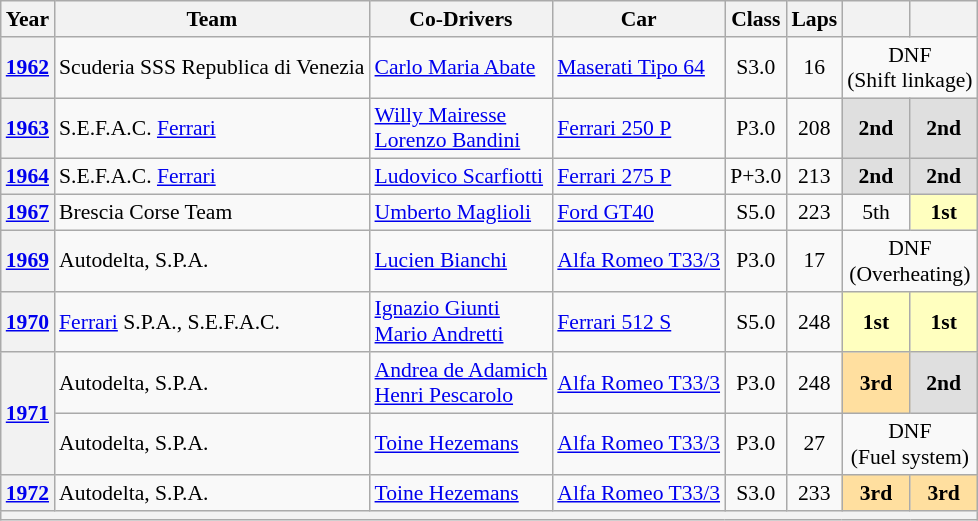<table class="wikitable" style="text-align:center; font-size:90%">
<tr>
<th>Year</th>
<th>Team</th>
<th>Co-Drivers</th>
<th>Car</th>
<th>Class</th>
<th>Laps</th>
<th></th>
<th></th>
</tr>
<tr>
<th><a href='#'>1962</a></th>
<td align=left> Scuderia SSS Republica di Venezia</td>
<td align=left> <a href='#'>Carlo Maria Abate</a></td>
<td align=left><a href='#'>Maserati Tipo 64</a></td>
<td>S3.0</td>
<td>16</td>
<td colspan=2>DNF<br>(Shift linkage)</td>
</tr>
<tr>
<th><a href='#'>1963</a></th>
<td align=left> S.E.F.A.C. <a href='#'>Ferrari</a></td>
<td align=left> <a href='#'>Willy Mairesse</a><br> <a href='#'>Lorenzo Bandini</a></td>
<td align=left><a href='#'>Ferrari 250 P</a></td>
<td>P3.0</td>
<td>208</td>
<td style="background:#dfdfdf;"><strong>2nd</strong></td>
<td style="background:#dfdfdf;"><strong>2nd</strong></td>
</tr>
<tr>
<th><a href='#'>1964</a></th>
<td align=left> S.E.F.A.C. <a href='#'>Ferrari</a></td>
<td align=left> <a href='#'>Ludovico Scarfiotti</a></td>
<td align=left><a href='#'>Ferrari 275 P</a></td>
<td>P+3.0</td>
<td>213</td>
<td style="background:#dfdfdf;"><strong>2nd</strong></td>
<td style="background:#dfdfdf;"><strong>2nd</strong></td>
</tr>
<tr>
<th><a href='#'>1967</a></th>
<td align=left> Brescia Corse Team</td>
<td align=left> <a href='#'>Umberto Maglioli</a></td>
<td align=left><a href='#'>Ford GT40</a></td>
<td>S5.0</td>
<td>223</td>
<td>5th</td>
<td style="background:#ffffbf;"><strong>1st</strong></td>
</tr>
<tr>
<th><a href='#'>1969</a></th>
<td align=left> Autodelta, S.P.A.</td>
<td align=left> <a href='#'>Lucien Bianchi</a></td>
<td align=left><a href='#'>Alfa Romeo T33/3</a></td>
<td>P3.0</td>
<td>17</td>
<td colspan=2>DNF<br>(Overheating)</td>
</tr>
<tr>
<th><a href='#'>1970</a></th>
<td align=left> <a href='#'>Ferrari</a> S.P.A., S.E.F.A.C.</td>
<td align=left> <a href='#'>Ignazio Giunti</a><br> <a href='#'>Mario Andretti</a></td>
<td align=left><a href='#'>Ferrari 512 S</a></td>
<td>S5.0</td>
<td>248</td>
<td style="background:#ffffbf;"><strong>1st</strong></td>
<td style="background:#ffffbf;"><strong>1st</strong></td>
</tr>
<tr>
<th rowspan=2><a href='#'>1971</a></th>
<td align=left> Autodelta, S.P.A.</td>
<td align=left> <a href='#'>Andrea de Adamich</a><br> <a href='#'>Henri Pescarolo</a></td>
<td align=left><a href='#'>Alfa Romeo T33/3</a></td>
<td>P3.0</td>
<td>248</td>
<td style="background:#ffdf9f;"><strong>3rd</strong></td>
<td style="background:#dfdfdf;"><strong>2nd</strong></td>
</tr>
<tr>
<td align=left> Autodelta, S.P.A.</td>
<td align=left> <a href='#'>Toine Hezemans</a></td>
<td align=left><a href='#'>Alfa Romeo T33/3</a></td>
<td>P3.0</td>
<td>27</td>
<td colspan=2>DNF<br>(Fuel system)</td>
</tr>
<tr>
<th><a href='#'>1972</a></th>
<td align=left> Autodelta, S.P.A.</td>
<td align=left> <a href='#'>Toine Hezemans</a></td>
<td align=left><a href='#'>Alfa Romeo T33/3</a></td>
<td>S3.0</td>
<td>233</td>
<td style="background:#ffdf9f;"><strong>3rd</strong></td>
<td style="background:#ffdf9f;"><strong>3rd</strong></td>
</tr>
<tr>
<th colspan="8"></th>
</tr>
</table>
